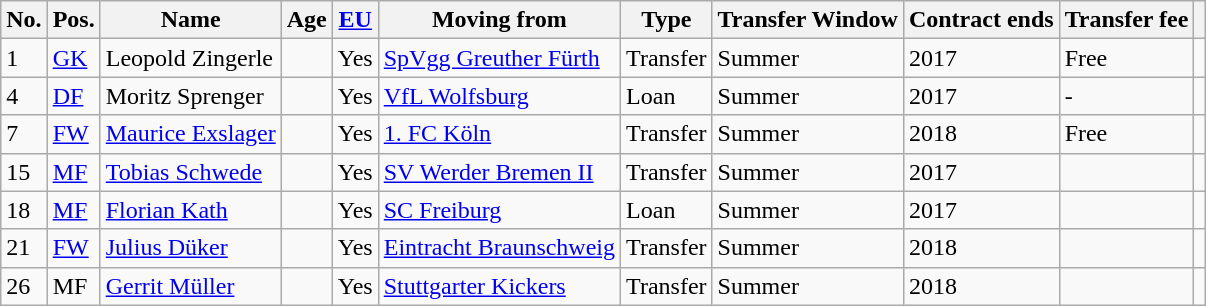<table class="wikitable">
<tr>
<th>No.</th>
<th>Pos.</th>
<th>Name</th>
<th>Age</th>
<th><a href='#'>EU</a></th>
<th>Moving from</th>
<th>Type</th>
<th>Transfer Window</th>
<th>Contract ends</th>
<th>Transfer fee</th>
<th></th>
</tr>
<tr>
<td>1</td>
<td><a href='#'>GK</a></td>
<td> Leopold Zingerle</td>
<td></td>
<td>Yes</td>
<td><a href='#'>SpVgg Greuther Fürth</a></td>
<td>Transfer</td>
<td>Summer</td>
<td>2017</td>
<td>Free</td>
<td></td>
</tr>
<tr>
<td>4</td>
<td><a href='#'>DF</a></td>
<td> Moritz Sprenger</td>
<td></td>
<td>Yes</td>
<td><a href='#'>VfL Wolfsburg</a></td>
<td>Loan</td>
<td>Summer</td>
<td>2017</td>
<td>-</td>
<td></td>
</tr>
<tr>
<td>7</td>
<td><a href='#'>FW</a></td>
<td> <a href='#'>Maurice Exslager</a></td>
<td></td>
<td>Yes</td>
<td><a href='#'>1. FC Köln</a></td>
<td>Transfer</td>
<td>Summer</td>
<td>2018</td>
<td>Free</td>
<td></td>
</tr>
<tr>
<td>15</td>
<td><a href='#'>MF</a></td>
<td> <a href='#'>Tobias Schwede</a></td>
<td></td>
<td>Yes</td>
<td><a href='#'>SV Werder Bremen II</a></td>
<td>Transfer</td>
<td>Summer</td>
<td>2017</td>
<td></td>
<td></td>
</tr>
<tr>
<td>18</td>
<td><a href='#'>MF</a></td>
<td> <a href='#'>Florian Kath</a></td>
<td></td>
<td>Yes</td>
<td><a href='#'>SC Freiburg</a></td>
<td>Loan</td>
<td>Summer</td>
<td>2017</td>
<td></td>
<td></td>
</tr>
<tr>
<td>21</td>
<td><a href='#'>FW</a></td>
<td> <a href='#'>Julius Düker</a></td>
<td></td>
<td>Yes</td>
<td><a href='#'>Eintracht Braunschweig</a></td>
<td>Transfer</td>
<td>Summer</td>
<td>2018</td>
<td></td>
<td></td>
</tr>
<tr>
<td>26</td>
<td>MF</td>
<td> <a href='#'>Gerrit Müller</a></td>
<td></td>
<td>Yes</td>
<td><a href='#'>Stuttgarter Kickers</a></td>
<td>Transfer</td>
<td>Summer</td>
<td>2018</td>
<td></td>
<td></td>
</tr>
</table>
